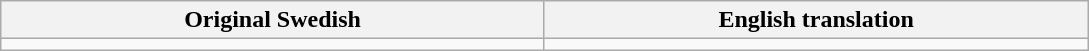<table class="wikitable">
<tr>
<th scope="col" width="355px">Original Swedish</th>
<th scope="col" width="355px">English translation</th>
</tr>
<tr>
<td></td>
<td></td>
</tr>
</table>
